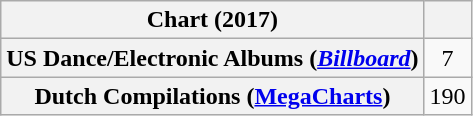<table class="wikitable plainrowheaders sortable">
<tr>
<th scope="col">Chart (2017)</th>
<th scope="col"></th>
</tr>
<tr>
<th scope="row">US Dance/Electronic Albums (<em><a href='#'>Billboard</a></em>)</th>
<td style="text-align:center;">7</td>
</tr>
<tr>
<th scope="row">Dutch Compilations (<a href='#'>MegaCharts</a>)</th>
<td style="text-align:center;">190</td>
</tr>
</table>
